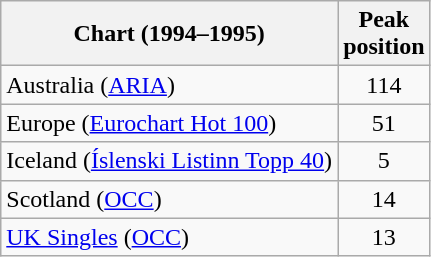<table class="wikitable sortable">
<tr>
<th>Chart (1994–1995)</th>
<th>Peak<br>position</th>
</tr>
<tr>
<td>Australia (<a href='#'>ARIA</a>)</td>
<td text align="center">114</td>
</tr>
<tr>
<td>Europe (<a href='#'>Eurochart Hot 100</a>)</td>
<td text align="center">51</td>
</tr>
<tr>
<td>Iceland (<a href='#'>Íslenski Listinn Topp 40</a>)</td>
<td text align="center">5</td>
</tr>
<tr>
<td>Scotland (<a href='#'>OCC</a>)</td>
<td text align="center">14</td>
</tr>
<tr>
<td><a href='#'>UK Singles</a> (<a href='#'>OCC</a>)</td>
<td text align="center">13</td>
</tr>
</table>
